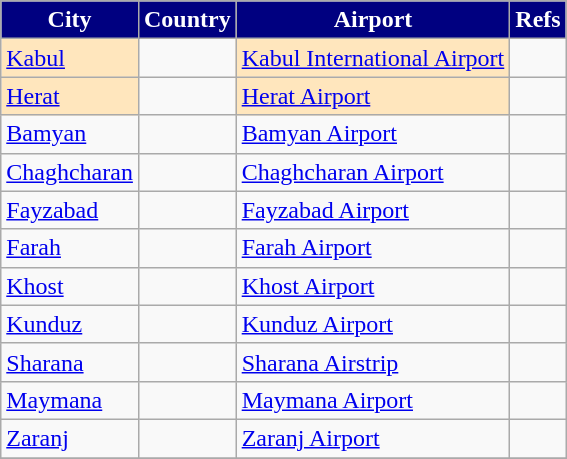<table class="sortable wikitable toccolours">
<tr>
<th style="background:#000080;color: white">City</th>
<th style="background:#000080;color: white">Country</th>
<th style="background:#000080;color: white">Airport</th>
<th style="background:#000080;color: white" class="unsortable">Refs</th>
</tr>
<tr>
<td style="background-color: #FFE6BD"><a href='#'>Kabul</a></td>
<td></td>
<td style="background-color: #FFE6BD"><a href='#'>Kabul International Airport</a></td>
<td></td>
</tr>
<tr>
<td style="background-color: #FFE6BD"><a href='#'>Herat</a></td>
<td></td>
<td style="background-color: #FFE6BD"><a href='#'>Herat Airport</a></td>
<td></td>
</tr>
<tr>
<td><a href='#'>Bamyan</a></td>
<td></td>
<td><a href='#'>Bamyan Airport</a></td>
<td></td>
</tr>
<tr>
<td><a href='#'>Chaghcharan</a></td>
<td></td>
<td><a href='#'>Chaghcharan Airport</a></td>
<td></td>
</tr>
<tr>
<td><a href='#'>Fayzabad</a></td>
<td></td>
<td><a href='#'>Fayzabad Airport</a></td>
<td></td>
</tr>
<tr>
<td><a href='#'>Farah</a></td>
<td></td>
<td><a href='#'>Farah Airport</a></td>
<td></td>
</tr>
<tr>
<td><a href='#'>Khost</a></td>
<td></td>
<td><a href='#'>Khost Airport</a></td>
<td></td>
</tr>
<tr>
<td><a href='#'>Kunduz</a></td>
<td></td>
<td><a href='#'>Kunduz Airport</a></td>
<td></td>
</tr>
<tr>
<td><a href='#'>Sharana</a></td>
<td></td>
<td><a href='#'>Sharana Airstrip</a></td>
<td></td>
</tr>
<tr>
<td><a href='#'>Maymana</a></td>
<td></td>
<td><a href='#'>Maymana Airport</a></td>
<td></td>
</tr>
<tr>
<td><a href='#'>Zaranj</a></td>
<td></td>
<td><a href='#'>Zaranj Airport</a></td>
<td></td>
</tr>
<tr>
</tr>
</table>
